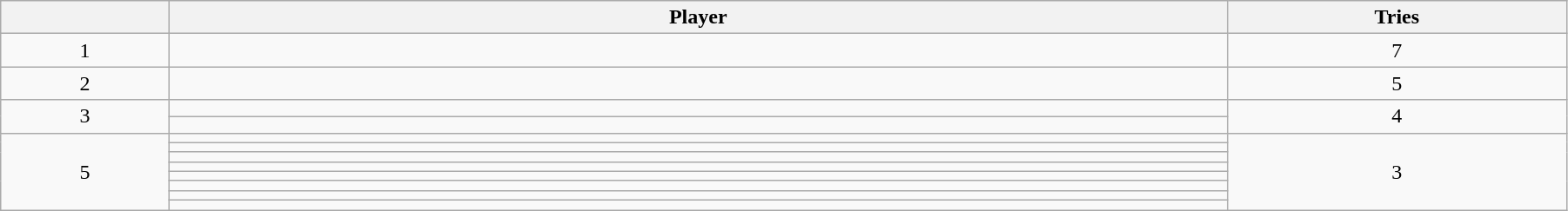<table class="wikitable sortable plainrowheaders" style="width:95%;">
<tr>
<th style="width:2em;"></th>
<th style="width:15em;">Player</th>
<th style="width:4.5em;">Tries</th>
</tr>
<tr>
<td align=center>1</td>
<td align=left> </td>
<td align=center>7</td>
</tr>
<tr>
<td align=center>2</td>
<td align=left> </td>
<td align=center>5</td>
</tr>
<tr>
<td align=center rowspan="2">3</td>
<td align=left> </td>
<td align=center rowspan="2">4</td>
</tr>
<tr>
<td align=left> </td>
</tr>
<tr>
<td align=center rowspan="8">5</td>
<td align=left> </td>
<td align=center rowspan="8">3</td>
</tr>
<tr>
<td align=left> </td>
</tr>
<tr>
<td align=left> </td>
</tr>
<tr>
<td align=left> </td>
</tr>
<tr>
<td align=left> </td>
</tr>
<tr>
<td align=left> </td>
</tr>
<tr>
<td align=left> </td>
</tr>
<tr>
<td align=left> </td>
</tr>
</table>
